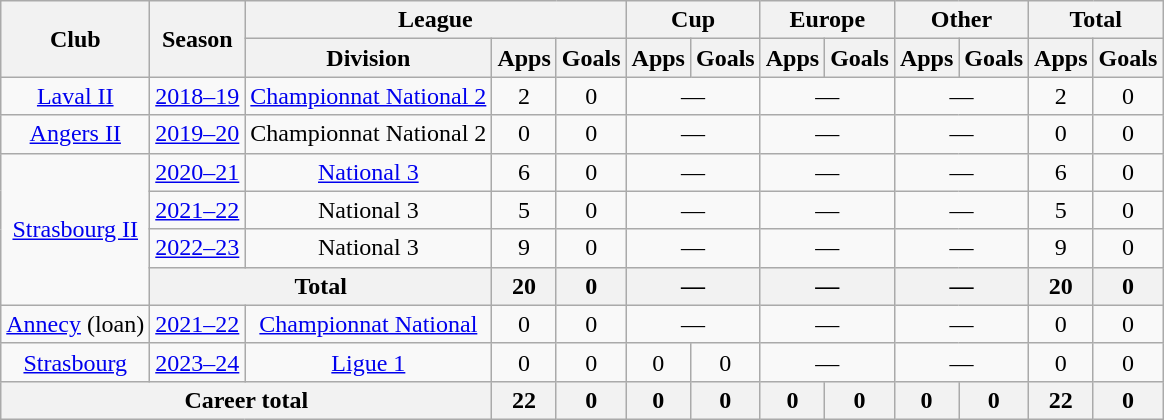<table class="wikitable" style="text-align: center">
<tr>
<th rowspan="2">Club</th>
<th rowspan="2">Season</th>
<th colspan="3">League</th>
<th colspan="2">Cup</th>
<th colspan="2">Europe</th>
<th colspan="2">Other</th>
<th colspan="2">Total</th>
</tr>
<tr>
<th>Division</th>
<th>Apps</th>
<th>Goals</th>
<th>Apps</th>
<th>Goals</th>
<th>Apps</th>
<th>Goals</th>
<th>Apps</th>
<th>Goals</th>
<th>Apps</th>
<th>Goals</th>
</tr>
<tr>
<td><a href='#'>Laval II</a></td>
<td><a href='#'>2018–19</a></td>
<td><a href='#'>Championnat National 2</a></td>
<td>2</td>
<td>0</td>
<td colspan="2">—</td>
<td colspan="2">—</td>
<td colspan="2">—</td>
<td>2</td>
<td>0</td>
</tr>
<tr>
<td><a href='#'>Angers II</a></td>
<td><a href='#'>2019–20</a></td>
<td>Championnat National 2</td>
<td>0</td>
<td>0</td>
<td colspan="2">—</td>
<td colspan="2">—</td>
<td colspan="2">—</td>
<td>0</td>
<td>0</td>
</tr>
<tr>
<td rowspan="4"><a href='#'>Strasbourg II</a></td>
<td><a href='#'>2020–21</a></td>
<td><a href='#'>National 3</a></td>
<td>6</td>
<td>0</td>
<td colspan="2">—</td>
<td colspan="2">—</td>
<td colspan="2">—</td>
<td>6</td>
<td>0</td>
</tr>
<tr>
<td><a href='#'>2021–22</a></td>
<td>National 3</td>
<td>5</td>
<td>0</td>
<td colspan="2">—</td>
<td colspan="2">—</td>
<td colspan="2">—</td>
<td>5</td>
<td>0</td>
</tr>
<tr>
<td><a href='#'>2022–23</a></td>
<td>National 3</td>
<td>9</td>
<td>0</td>
<td colspan="2">—</td>
<td colspan="2">—</td>
<td colspan="2">—</td>
<td>9</td>
<td>0</td>
</tr>
<tr>
<th colspan="2">Total</th>
<th>20</th>
<th>0</th>
<th colspan="2">—</th>
<th colspan="2">—</th>
<th colspan="2">—</th>
<th>20</th>
<th>0</th>
</tr>
<tr>
<td><a href='#'>Annecy</a> (loan)</td>
<td><a href='#'>2021–22</a></td>
<td><a href='#'>Championnat National</a></td>
<td>0</td>
<td>0</td>
<td colspan="2">—</td>
<td colspan="2">—</td>
<td colspan="2">—</td>
<td>0</td>
<td>0</td>
</tr>
<tr>
<td><a href='#'>Strasbourg</a></td>
<td><a href='#'>2023–24</a></td>
<td><a href='#'>Ligue 1</a></td>
<td>0</td>
<td>0</td>
<td>0</td>
<td>0</td>
<td colspan="2">—</td>
<td colspan="2">—</td>
<td>0</td>
<td>0</td>
</tr>
<tr>
<th colspan="3">Career total</th>
<th>22</th>
<th>0</th>
<th>0</th>
<th>0</th>
<th>0</th>
<th>0</th>
<th>0</th>
<th>0</th>
<th>22</th>
<th>0</th>
</tr>
</table>
